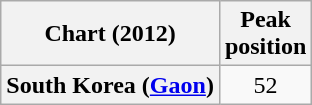<table class="wikitable plainrowheaders" style="text-align:center;">
<tr>
<th>Chart (2012)</th>
<th>Peak<br>position</th>
</tr>
<tr>
<th scope="row">South Korea (<a href='#'>Gaon</a>)</th>
<td>52</td>
</tr>
</table>
